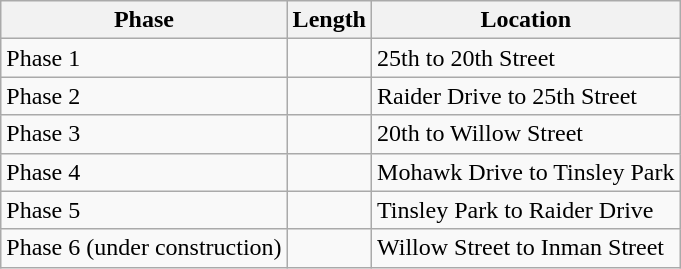<table class="wikitable">
<tr>
<th>Phase</th>
<th>Length</th>
<th>Location</th>
</tr>
<tr>
<td>Phase 1</td>
<td></td>
<td>25th to 20th Street</td>
</tr>
<tr>
<td>Phase 2</td>
<td></td>
<td>Raider Drive to 25th Street</td>
</tr>
<tr>
<td>Phase 3</td>
<td></td>
<td>20th to Willow Street</td>
</tr>
<tr>
<td>Phase 4</td>
<td></td>
<td>Mohawk Drive to Tinsley Park</td>
</tr>
<tr>
<td>Phase 5</td>
<td></td>
<td>Tinsley Park to Raider Drive</td>
</tr>
<tr>
<td>Phase 6 (under construction)</td>
<td></td>
<td>Willow Street to Inman Street</td>
</tr>
</table>
